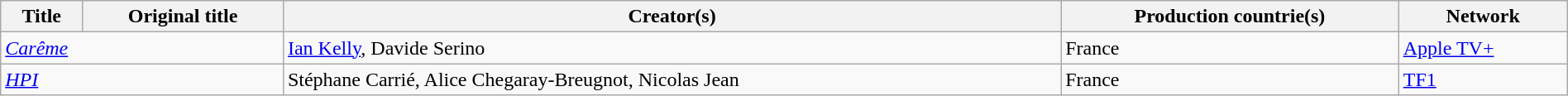<table class="sortable wikitable" style="width:100%; margin-bottom:4px">
<tr>
<th>Title</th>
<th>Original title</th>
<th>Creator(s)</th>
<th>Production countrie(s)</th>
<th>Network</th>
</tr>
<tr>
<td colspan="2"><em><a href='#'>Carême</a></em> </td>
<td><a href='#'>Ian Kelly</a>, Davide Serino</td>
<td>France</td>
<td><a href='#'>Apple TV+</a></td>
</tr>
<tr>
<td colspan="2"><em><a href='#'>HPI</a></em> </td>
<td>Stéphane Carrié, Alice Chegaray-Breugnot, Nicolas Jean</td>
<td>France</td>
<td><a href='#'>TF1</a></td>
</tr>
</table>
